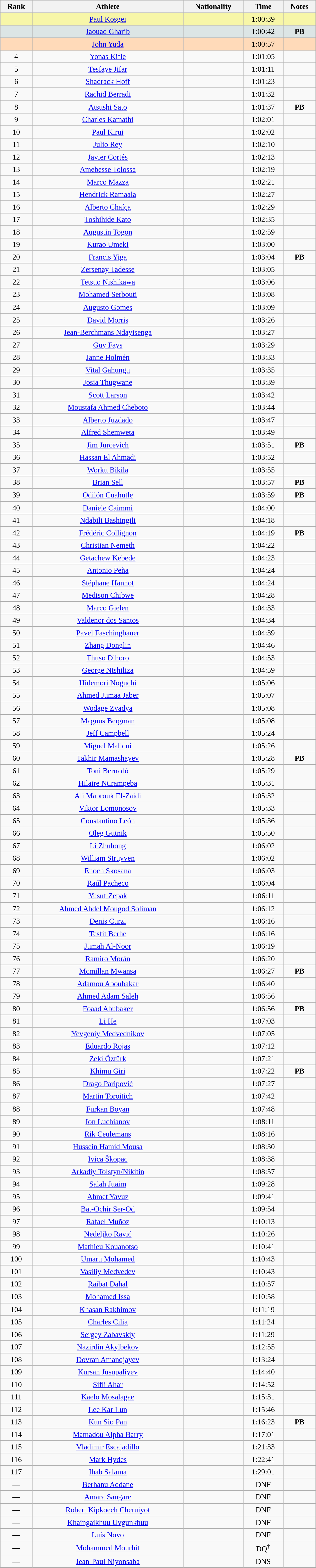<table class="wikitable sortable" style=" text-align:center; font-size:95%;" width="50%">
<tr>
<th>Rank</th>
<th>Athlete</th>
<th>Nationality</th>
<th>Time</th>
<th>Notes</th>
</tr>
<tr bgcolor="#F7F6A8">
<td align=center></td>
<td><a href='#'>Paul Kosgei</a></td>
<td></td>
<td>1:00:39</td>
<td></td>
</tr>
<tr bgcolor="#DCE5E5">
<td align=center></td>
<td><a href='#'>Jaouad Gharib</a></td>
<td></td>
<td>1:00:42</td>
<td><strong>PB</strong></td>
</tr>
<tr bgcolor="#FFDAB9">
<td align=center></td>
<td><a href='#'>John Yuda</a></td>
<td></td>
<td>1:00:57</td>
<td></td>
</tr>
<tr>
<td align=center>4</td>
<td><a href='#'>Yonas Kifle</a></td>
<td></td>
<td>1:01:05</td>
<td></td>
</tr>
<tr>
<td align=center>5</td>
<td><a href='#'>Tesfaye Jifar</a></td>
<td></td>
<td>1:01:11</td>
<td></td>
</tr>
<tr>
<td align=center>6</td>
<td><a href='#'>Shadrack Hoff</a></td>
<td></td>
<td>1:01:23</td>
<td></td>
</tr>
<tr>
<td align=center>7</td>
<td><a href='#'>Rachid Berradi</a></td>
<td></td>
<td>1:01:32</td>
<td></td>
</tr>
<tr>
<td align=center>8</td>
<td><a href='#'>Atsushi Sato</a></td>
<td></td>
<td>1:01:37</td>
<td><strong>PB</strong></td>
</tr>
<tr>
<td align=center>9</td>
<td><a href='#'>Charles Kamathi</a></td>
<td></td>
<td>1:02:01</td>
<td></td>
</tr>
<tr>
<td align=center>10</td>
<td><a href='#'>Paul Kirui</a></td>
<td></td>
<td>1:02:02</td>
<td></td>
</tr>
<tr>
<td align=center>11</td>
<td><a href='#'>Julio Rey</a></td>
<td></td>
<td>1:02:10</td>
<td></td>
</tr>
<tr>
<td align=center>12</td>
<td><a href='#'>Javier Cortés</a></td>
<td></td>
<td>1:02:13</td>
<td></td>
</tr>
<tr>
<td align=center>13</td>
<td><a href='#'>Amebesse Tolossa</a></td>
<td></td>
<td>1:02:19</td>
<td></td>
</tr>
<tr>
<td align=center>14</td>
<td><a href='#'>Marco Mazza</a></td>
<td></td>
<td>1:02:21</td>
<td></td>
</tr>
<tr>
<td align=center>15</td>
<td><a href='#'>Hendrick Ramaala</a></td>
<td></td>
<td>1:02:27</td>
<td></td>
</tr>
<tr>
<td align=center>16</td>
<td><a href='#'>Alberto Chaíça</a></td>
<td></td>
<td>1:02:29</td>
<td></td>
</tr>
<tr>
<td align=center>17</td>
<td><a href='#'>Toshihide Kato</a></td>
<td></td>
<td>1:02:35</td>
<td></td>
</tr>
<tr>
<td align=center>18</td>
<td><a href='#'>Augustin Togon</a></td>
<td></td>
<td>1:02:59</td>
<td></td>
</tr>
<tr>
<td align=center>19</td>
<td><a href='#'>Kurao Umeki</a></td>
<td></td>
<td>1:03:00</td>
<td></td>
</tr>
<tr>
<td align=center>20</td>
<td><a href='#'>Francis Yiga</a></td>
<td></td>
<td>1:03:04</td>
<td><strong>PB</strong></td>
</tr>
<tr>
<td align=center>21</td>
<td><a href='#'>Zersenay Tadesse</a></td>
<td></td>
<td>1:03:05</td>
<td></td>
</tr>
<tr>
<td align=center>22</td>
<td><a href='#'>Tetsuo Nishikawa</a></td>
<td></td>
<td>1:03:06</td>
<td></td>
</tr>
<tr>
<td align=center>23</td>
<td><a href='#'>Mohamed Serbouti</a></td>
<td></td>
<td>1:03:08</td>
<td></td>
</tr>
<tr>
<td align=center>24</td>
<td><a href='#'>Augusto Gomes</a></td>
<td></td>
<td>1:03:09</td>
<td></td>
</tr>
<tr>
<td align=center>25</td>
<td><a href='#'>David Morris</a></td>
<td></td>
<td>1:03:26</td>
<td></td>
</tr>
<tr>
<td align=center>26</td>
<td><a href='#'>Jean-Berchmans Ndayisenga</a></td>
<td></td>
<td>1:03:27</td>
<td></td>
</tr>
<tr>
<td align=center>27</td>
<td><a href='#'>Guy Fays</a></td>
<td></td>
<td>1:03:29</td>
<td></td>
</tr>
<tr>
<td align=center>28</td>
<td><a href='#'>Janne Holmén</a></td>
<td></td>
<td>1:03:33</td>
<td></td>
</tr>
<tr>
<td align=center>29</td>
<td><a href='#'>Vital Gahungu</a></td>
<td></td>
<td>1:03:35</td>
<td></td>
</tr>
<tr>
<td align=center>30</td>
<td><a href='#'>Josia Thugwane</a></td>
<td></td>
<td>1:03:39</td>
<td></td>
</tr>
<tr>
<td align=center>31</td>
<td><a href='#'>Scott Larson</a></td>
<td></td>
<td>1:03:42</td>
<td></td>
</tr>
<tr>
<td align=center>32</td>
<td><a href='#'>Moustafa Ahmed Cheboto</a></td>
<td></td>
<td>1:03:44</td>
<td></td>
</tr>
<tr>
<td align=center>33</td>
<td><a href='#'>Alberto Juzdado</a></td>
<td></td>
<td>1:03:47</td>
<td></td>
</tr>
<tr>
<td align=center>34</td>
<td><a href='#'>Alfred Shemweta</a></td>
<td></td>
<td>1:03:49</td>
<td></td>
</tr>
<tr>
<td align=center>35</td>
<td><a href='#'>Jim Jurcevich</a></td>
<td></td>
<td>1:03:51</td>
<td><strong>PB</strong></td>
</tr>
<tr>
<td align=center>36</td>
<td><a href='#'>Hassan El Ahmadi</a></td>
<td></td>
<td>1:03:52</td>
<td></td>
</tr>
<tr>
<td align=center>37</td>
<td><a href='#'>Worku Bikila</a></td>
<td></td>
<td>1:03:55</td>
<td></td>
</tr>
<tr>
<td align=center>38</td>
<td><a href='#'>Brian Sell</a></td>
<td></td>
<td>1:03:57</td>
<td><strong>PB</strong></td>
</tr>
<tr>
<td align=center>39</td>
<td><a href='#'>Odilón Cuahutle</a></td>
<td></td>
<td>1:03:59</td>
<td><strong>PB</strong></td>
</tr>
<tr>
<td align=center>40</td>
<td><a href='#'>Daniele Caimmi</a></td>
<td></td>
<td>1:04:00</td>
<td></td>
</tr>
<tr>
<td align=center>41</td>
<td><a href='#'>Ndabili Bashingili</a></td>
<td></td>
<td>1:04:18</td>
<td></td>
</tr>
<tr>
<td align=center>42</td>
<td><a href='#'>Frédéric Collignon</a></td>
<td></td>
<td>1:04:19</td>
<td><strong>PB</strong></td>
</tr>
<tr>
<td align=center>43</td>
<td><a href='#'>Christian Nemeth</a></td>
<td></td>
<td>1:04:22</td>
<td></td>
</tr>
<tr>
<td align=center>44</td>
<td><a href='#'>Getachew Kebede</a></td>
<td></td>
<td>1:04:23</td>
<td></td>
</tr>
<tr>
<td align=center>45</td>
<td><a href='#'>Antonio Peña</a></td>
<td></td>
<td>1:04:24</td>
<td></td>
</tr>
<tr>
<td align=center>46</td>
<td><a href='#'>Stéphane Hannot</a></td>
<td></td>
<td>1:04:24</td>
<td></td>
</tr>
<tr>
<td align=center>47</td>
<td><a href='#'>Medison Chibwe</a></td>
<td></td>
<td>1:04:28</td>
<td></td>
</tr>
<tr>
<td align=center>48</td>
<td><a href='#'>Marco Gielen</a></td>
<td></td>
<td>1:04:33</td>
<td></td>
</tr>
<tr>
<td align=center>49</td>
<td><a href='#'>Valdenor dos Santos</a></td>
<td></td>
<td>1:04:34</td>
<td></td>
</tr>
<tr>
<td align=center>50</td>
<td><a href='#'>Pavel Faschingbauer</a></td>
<td></td>
<td>1:04:39</td>
<td></td>
</tr>
<tr>
<td align=center>51</td>
<td><a href='#'>Zhang Donglin</a></td>
<td></td>
<td>1:04:46</td>
<td></td>
</tr>
<tr>
<td align=center>52</td>
<td><a href='#'>Thuso Dihoro</a></td>
<td></td>
<td>1:04:53</td>
<td></td>
</tr>
<tr>
<td align=center>53</td>
<td><a href='#'>George Ntshiliza</a></td>
<td></td>
<td>1:04:59</td>
<td></td>
</tr>
<tr>
<td align=center>54</td>
<td><a href='#'>Hidemori Noguchi</a></td>
<td></td>
<td>1:05:06</td>
<td></td>
</tr>
<tr>
<td align=center>55</td>
<td><a href='#'>Ahmed Jumaa Jaber</a></td>
<td></td>
<td>1:05:07</td>
<td></td>
</tr>
<tr>
<td align=center>56</td>
<td><a href='#'>Wodage Zvadya</a></td>
<td></td>
<td>1:05:08</td>
<td></td>
</tr>
<tr>
<td align=center>57</td>
<td><a href='#'>Magnus Bergman</a></td>
<td></td>
<td>1:05:08</td>
<td></td>
</tr>
<tr>
<td align=center>58</td>
<td><a href='#'>Jeff Campbell</a></td>
<td></td>
<td>1:05:24</td>
<td></td>
</tr>
<tr>
<td align=center>59</td>
<td><a href='#'>Miguel Mallqui</a></td>
<td></td>
<td>1:05:26</td>
<td></td>
</tr>
<tr>
<td align=center>60</td>
<td><a href='#'>Takhir Mamashayev</a></td>
<td></td>
<td>1:05:28</td>
<td><strong>PB</strong></td>
</tr>
<tr>
<td align=center>61</td>
<td><a href='#'>Toni Bernadó</a></td>
<td></td>
<td>1:05:29</td>
<td></td>
</tr>
<tr>
<td align=center>62</td>
<td><a href='#'>Hilaire Ntirampeba</a></td>
<td></td>
<td>1:05:31</td>
<td></td>
</tr>
<tr>
<td align=center>63</td>
<td><a href='#'>Ali Mabrouk El-Zaidi</a></td>
<td></td>
<td>1:05:32</td>
<td></td>
</tr>
<tr>
<td align=center>64</td>
<td><a href='#'>Viktor Lomonosov</a></td>
<td></td>
<td>1:05:33</td>
<td></td>
</tr>
<tr>
<td align=center>65</td>
<td><a href='#'>Constantino León</a></td>
<td></td>
<td>1:05:36</td>
<td></td>
</tr>
<tr>
<td align=center>66</td>
<td><a href='#'>Oleg Gutnik</a></td>
<td></td>
<td>1:05:50</td>
<td></td>
</tr>
<tr>
<td align=center>67</td>
<td><a href='#'>Li Zhuhong</a></td>
<td></td>
<td>1:06:02</td>
<td></td>
</tr>
<tr>
<td align=center>68</td>
<td><a href='#'>William Struyven</a></td>
<td></td>
<td>1:06:02</td>
<td></td>
</tr>
<tr>
<td align=center>69</td>
<td><a href='#'>Enoch Skosana</a></td>
<td></td>
<td>1:06:03</td>
<td></td>
</tr>
<tr>
<td align=center>70</td>
<td><a href='#'>Raúl Pacheco</a></td>
<td></td>
<td>1:06:04</td>
<td></td>
</tr>
<tr>
<td align=center>71</td>
<td><a href='#'>Yusuf Zepak</a></td>
<td></td>
<td>1:06:11</td>
<td></td>
</tr>
<tr>
<td align=center>72</td>
<td><a href='#'>Ahmed Abdel Mougod Soliman</a></td>
<td></td>
<td>1:06:12</td>
<td></td>
</tr>
<tr>
<td align=center>73</td>
<td><a href='#'>Denis Curzi</a></td>
<td></td>
<td>1:06:16</td>
<td></td>
</tr>
<tr>
<td align=center>74</td>
<td><a href='#'>Tesfit Berhe</a></td>
<td></td>
<td>1:06:16</td>
<td></td>
</tr>
<tr>
<td align=center>75</td>
<td><a href='#'>Jumah Al-Noor</a></td>
<td></td>
<td>1:06:19</td>
<td></td>
</tr>
<tr>
<td align=center>76</td>
<td><a href='#'>Ramiro Morán</a></td>
<td></td>
<td>1:06:20</td>
<td></td>
</tr>
<tr>
<td align=center>77</td>
<td><a href='#'>Mcmillan Mwansa</a></td>
<td></td>
<td>1:06:27</td>
<td><strong>PB</strong></td>
</tr>
<tr>
<td align=center>78</td>
<td><a href='#'>Adamou Aboubakar</a></td>
<td></td>
<td>1:06:40</td>
<td></td>
</tr>
<tr>
<td align=center>79</td>
<td><a href='#'>Ahmed Adam Saleh</a></td>
<td></td>
<td>1:06:56</td>
<td></td>
</tr>
<tr>
<td align=center>80</td>
<td><a href='#'>Foaad Abubaker</a></td>
<td></td>
<td>1:06:56</td>
<td><strong>PB</strong></td>
</tr>
<tr>
<td align=center>81</td>
<td><a href='#'>Li He</a></td>
<td></td>
<td>1:07:03</td>
<td></td>
</tr>
<tr>
<td align=center>82</td>
<td><a href='#'>Yevgeniy Medvednikov</a></td>
<td></td>
<td>1:07:05</td>
<td></td>
</tr>
<tr>
<td align=center>83</td>
<td><a href='#'>Eduardo Rojas</a></td>
<td></td>
<td>1:07:12</td>
<td></td>
</tr>
<tr>
<td align=center>84</td>
<td><a href='#'>Zeki Öztürk</a></td>
<td></td>
<td>1:07:21</td>
<td></td>
</tr>
<tr>
<td align=center>85</td>
<td><a href='#'>Khimu Giri</a></td>
<td></td>
<td>1:07:22</td>
<td><strong>PB</strong></td>
</tr>
<tr>
<td align=center>86</td>
<td><a href='#'>Drago Paripović</a></td>
<td></td>
<td>1:07:27</td>
<td></td>
</tr>
<tr>
<td align=center>87</td>
<td><a href='#'>Martin Toroitich</a></td>
<td></td>
<td>1:07:42</td>
<td></td>
</tr>
<tr>
<td align=center>88</td>
<td><a href='#'>Furkan Boyan</a></td>
<td></td>
<td>1:07:48</td>
<td></td>
</tr>
<tr>
<td align=center>89</td>
<td><a href='#'>Ion Luchianov</a></td>
<td></td>
<td>1:08:11</td>
<td></td>
</tr>
<tr>
<td align=center>90</td>
<td><a href='#'>Rik Ceulemans</a></td>
<td></td>
<td>1:08:16</td>
<td></td>
</tr>
<tr>
<td align=center>91</td>
<td><a href='#'>Hussein Hamid Mousa</a></td>
<td></td>
<td>1:08:30</td>
<td></td>
</tr>
<tr>
<td align=center>92</td>
<td><a href='#'>Ivica Škopac</a></td>
<td></td>
<td>1:08:38</td>
<td></td>
</tr>
<tr>
<td align=center>93</td>
<td><a href='#'>Arkadiy Tolstyn/Nikitin</a></td>
<td></td>
<td>1:08:57</td>
<td></td>
</tr>
<tr>
<td align=center>94</td>
<td><a href='#'>Salah Juaim</a></td>
<td></td>
<td>1:09:28</td>
<td></td>
</tr>
<tr>
<td align=center>95</td>
<td><a href='#'>Ahmet Yavuz</a></td>
<td></td>
<td>1:09:41</td>
<td></td>
</tr>
<tr>
<td align=center>96</td>
<td><a href='#'>Bat-Ochir Ser-Od</a></td>
<td></td>
<td>1:09:54</td>
<td></td>
</tr>
<tr>
<td align=center>97</td>
<td><a href='#'>Rafael Muñoz</a></td>
<td></td>
<td>1:10:13</td>
<td></td>
</tr>
<tr>
<td align=center>98</td>
<td><a href='#'>Nedeljko Ravić</a></td>
<td></td>
<td>1:10:26</td>
<td></td>
</tr>
<tr>
<td align=center>99</td>
<td><a href='#'>Mathieu Kouanotso</a></td>
<td></td>
<td>1:10:41</td>
<td></td>
</tr>
<tr>
<td align=center>100</td>
<td><a href='#'>Umaru Mohamed</a></td>
<td></td>
<td>1:10:43</td>
<td></td>
</tr>
<tr>
<td align=center>101</td>
<td><a href='#'>Vasiliy Medvedev</a></td>
<td></td>
<td>1:10:43</td>
<td></td>
</tr>
<tr>
<td align=center>102</td>
<td><a href='#'>Raibat Dahal</a></td>
<td></td>
<td>1:10:57</td>
<td></td>
</tr>
<tr>
<td align=center>103</td>
<td><a href='#'>Mohamed Issa</a></td>
<td></td>
<td>1:10:58</td>
<td></td>
</tr>
<tr>
<td align=center>104</td>
<td><a href='#'>Khasan Rakhimov</a></td>
<td></td>
<td>1:11:19</td>
<td></td>
</tr>
<tr>
<td align=center>105</td>
<td><a href='#'>Charles Cilia</a></td>
<td></td>
<td>1:11:24</td>
<td></td>
</tr>
<tr>
<td align=center>106</td>
<td><a href='#'>Sergey Zabavskiy</a></td>
<td></td>
<td>1:11:29</td>
<td></td>
</tr>
<tr>
<td align=center>107</td>
<td><a href='#'>Nazirdin Akylbekov</a></td>
<td></td>
<td>1:12:55</td>
<td></td>
</tr>
<tr>
<td align=center>108</td>
<td><a href='#'>Dovran Amandjayev</a></td>
<td></td>
<td>1:13:24</td>
<td></td>
</tr>
<tr>
<td align=center>109</td>
<td><a href='#'>Kursan Jusupaliyev</a></td>
<td></td>
<td>1:14:40</td>
<td></td>
</tr>
<tr>
<td align=center>110</td>
<td><a href='#'>Sifli Ahar</a></td>
<td></td>
<td>1:14:52</td>
<td></td>
</tr>
<tr>
<td align=center>111</td>
<td><a href='#'>Kaelo Mosalagae</a></td>
<td></td>
<td>1:15:31</td>
<td></td>
</tr>
<tr>
<td align=center>112</td>
<td><a href='#'>Lee Kar Lun</a></td>
<td></td>
<td>1:15:46</td>
<td></td>
</tr>
<tr>
<td align=center>113</td>
<td><a href='#'>Kun Sio Pan</a></td>
<td></td>
<td>1:16:23</td>
<td><strong>PB</strong></td>
</tr>
<tr>
<td align=center>114</td>
<td><a href='#'>Mamadou Alpha Barry</a></td>
<td></td>
<td>1:17:01</td>
<td></td>
</tr>
<tr>
<td align=center>115</td>
<td><a href='#'>Vladimir Escajadillo</a></td>
<td></td>
<td>1:21:33</td>
<td></td>
</tr>
<tr>
<td align=center>116</td>
<td><a href='#'>Mark Hydes</a></td>
<td></td>
<td>1:22:41</td>
<td></td>
</tr>
<tr>
<td align=center>117</td>
<td><a href='#'>Ihab Salama</a></td>
<td></td>
<td>1:29:01</td>
<td></td>
</tr>
<tr>
<td align=center>—</td>
<td><a href='#'>Berhanu Addane</a></td>
<td></td>
<td>DNF</td>
<td></td>
</tr>
<tr>
<td align=center>—</td>
<td><a href='#'>Amara Sangare</a></td>
<td></td>
<td>DNF</td>
<td></td>
</tr>
<tr>
<td align=center>—</td>
<td><a href='#'>Robert Kipkoech Cheruiyot</a></td>
<td></td>
<td>DNF</td>
<td></td>
</tr>
<tr>
<td align=center>—</td>
<td><a href='#'>Khaingaikhuu Uvgunkhuu</a></td>
<td></td>
<td>DNF</td>
<td></td>
</tr>
<tr>
<td align=center>—</td>
<td><a href='#'>Luís Novo</a></td>
<td></td>
<td>DNF</td>
<td></td>
</tr>
<tr>
<td align=center>—</td>
<td><a href='#'>Mohammed Mourhit</a></td>
<td></td>
<td>DQ<sup>†</sup></td>
<td></td>
</tr>
<tr>
<td align=center>—</td>
<td><a href='#'>Jean-Paul Niyonsaba</a></td>
<td></td>
<td>DNS</td>
<td></td>
</tr>
</table>
